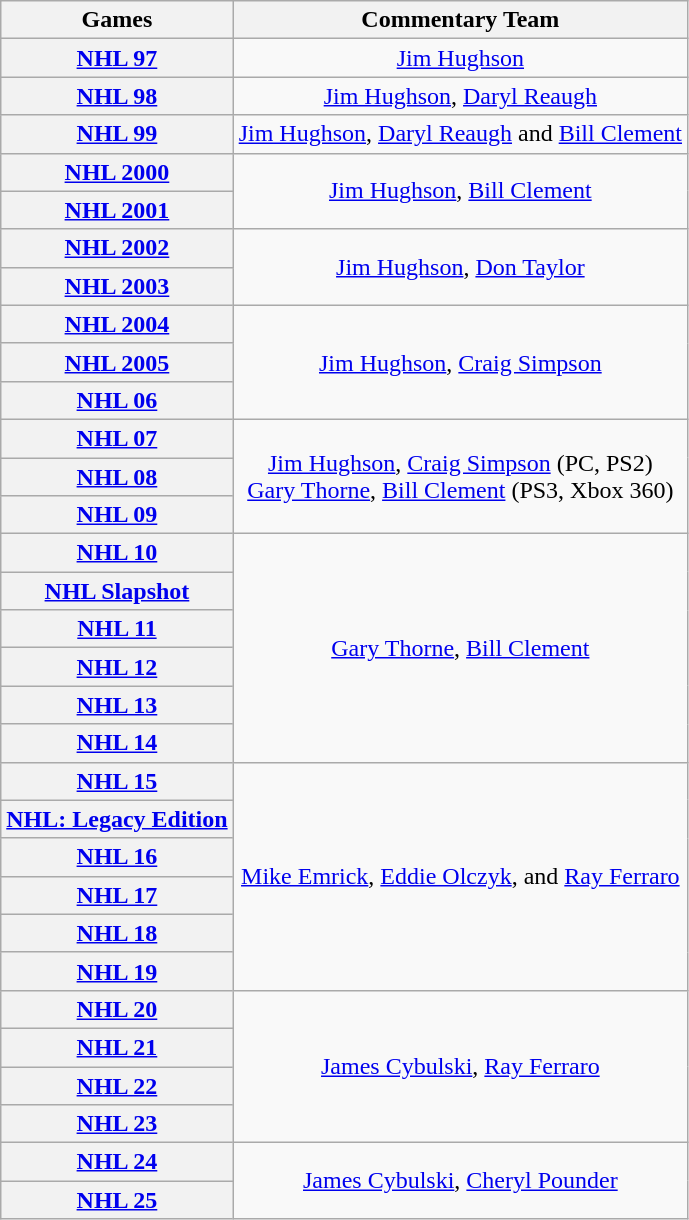<table class="wikitable sortable plainrowheaders" style="text-align: center;">
<tr>
<th rowspan="1" scope="col">Games</th>
<th rowspan="1" scope="col">Commentary Team</th>
</tr>
<tr>
<th scope="row"><a href='#'>NHL 97</a></th>
<td><a href='#'>Jim Hughson</a></td>
</tr>
<tr>
<th scope="row"><a href='#'>NHL 98</a></th>
<td><a href='#'>Jim Hughson</a>, <a href='#'>Daryl Reaugh</a></td>
</tr>
<tr>
<th scope="row"><a href='#'>NHL 99</a></th>
<td><a href='#'>Jim Hughson</a>, <a href='#'>Daryl Reaugh</a> and <a href='#'>Bill Clement</a></td>
</tr>
<tr>
<th scope="row"><a href='#'>NHL 2000</a></th>
<td rowspan="2"><a href='#'>Jim Hughson</a>, <a href='#'>Bill Clement</a></td>
</tr>
<tr>
<th scope="row"><a href='#'>NHL 2001</a></th>
</tr>
<tr>
<th scope="row"><a href='#'>NHL 2002</a></th>
<td rowspan="2"><a href='#'>Jim Hughson</a>, <a href='#'>Don Taylor</a></td>
</tr>
<tr>
<th scope="row"><a href='#'>NHL 2003</a></th>
</tr>
<tr>
<th scope="row"><a href='#'>NHL 2004</a></th>
<td rowspan="3"><a href='#'>Jim Hughson</a>, <a href='#'>Craig Simpson</a></td>
</tr>
<tr>
<th scope="row"><a href='#'>NHL 2005</a></th>
</tr>
<tr>
<th scope="row"><a href='#'>NHL 06</a></th>
</tr>
<tr>
<th scope="row"><a href='#'>NHL 07</a></th>
<td rowspan="3"><a href='#'>Jim Hughson</a>, <a href='#'>Craig Simpson</a> (PC, PS2)<br><a href='#'>Gary Thorne</a>, <a href='#'>Bill Clement</a> (PS3, Xbox 360)</td>
</tr>
<tr>
<th scope="row"><a href='#'>NHL 08</a></th>
</tr>
<tr>
<th scope="row"><a href='#'>NHL 09</a></th>
</tr>
<tr>
<th scope="row"><a href='#'>NHL 10</a></th>
<td rowspan="6"><a href='#'>Gary Thorne</a>, <a href='#'>Bill Clement</a></td>
</tr>
<tr>
<th scope="row"><a href='#'>NHL Slapshot</a></th>
</tr>
<tr>
<th scope="row"><a href='#'>NHL 11</a></th>
</tr>
<tr>
<th scope="row"><a href='#'>NHL 12</a></th>
</tr>
<tr>
<th scope="row"><a href='#'>NHL 13</a></th>
</tr>
<tr>
<th scope="row"><a href='#'>NHL 14</a></th>
</tr>
<tr>
<th scope="row"><a href='#'>NHL 15</a></th>
<td rowspan="6"><a href='#'>Mike Emrick</a>, <a href='#'>Eddie Olczyk</a>, and <a href='#'>Ray Ferraro</a></td>
</tr>
<tr>
<th scope="row"><a href='#'>NHL: Legacy Edition</a></th>
</tr>
<tr>
<th scope="row"><a href='#'>NHL 16</a></th>
</tr>
<tr>
<th scope="row"><a href='#'>NHL 17</a></th>
</tr>
<tr>
<th scope="row"><a href='#'>NHL 18</a></th>
</tr>
<tr>
<th scope="row"><a href='#'>NHL 19</a></th>
</tr>
<tr>
<th scope="row"><a href='#'>NHL 20</a></th>
<td rowspan="4"><a href='#'>James Cybulski</a>, <a href='#'>Ray Ferraro</a></td>
</tr>
<tr>
<th scope="row"><a href='#'>NHL 21</a></th>
</tr>
<tr>
<th scope="row"><a href='#'>NHL 22</a></th>
</tr>
<tr>
<th scope="row"><a href='#'>NHL 23</a></th>
</tr>
<tr>
<th scope="row"><a href='#'>NHL 24</a></th>
<td rowspan="4"><a href='#'>James Cybulski</a>, <a href='#'>Cheryl Pounder</a></td>
</tr>
<tr>
<th scope="row"><a href='#'>NHL 25</a></th>
</tr>
</table>
